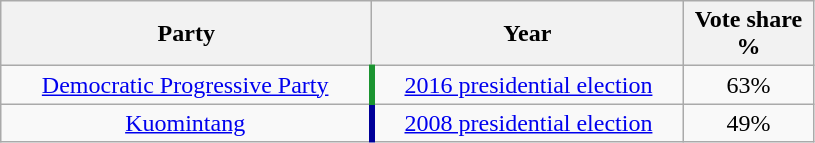<table class="wikitable" style="text-align:center">
<tr>
<th width=240>Party</th>
<th width=200>Year</th>
<th width=80>Vote share %</th>
</tr>
<tr>
<td align=center style="border-right:4px solid #1B9431;" align="center"><a href='#'>Democratic Progressive Party</a></td>
<td><a href='#'>2016 presidential election</a></td>
<td>63%</td>
</tr>
<tr>
<td align=center style="border-right:4px solid #000099;" align="center"><a href='#'>Kuomintang</a></td>
<td><a href='#'>2008 presidential election</a></td>
<td>49%</td>
</tr>
</table>
